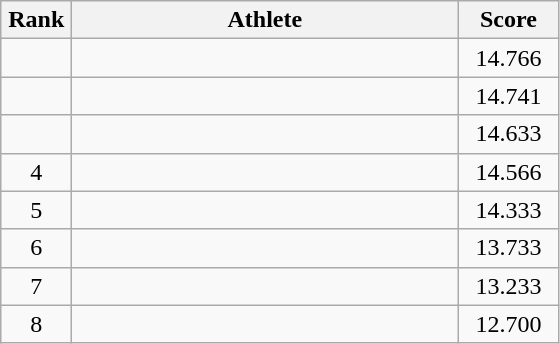<table class=wikitable style="text-align:center">
<tr>
<th width=40>Rank</th>
<th width=250>Athlete</th>
<th width=60>Score</th>
</tr>
<tr>
<td></td>
<td align=left></td>
<td>14.766</td>
</tr>
<tr>
<td></td>
<td align=left></td>
<td>14.741</td>
</tr>
<tr>
<td></td>
<td align=left></td>
<td>14.633</td>
</tr>
<tr>
<td>4</td>
<td align=left></td>
<td>14.566</td>
</tr>
<tr>
<td>5</td>
<td align=left></td>
<td>14.333</td>
</tr>
<tr>
<td>6</td>
<td align=left></td>
<td>13.733</td>
</tr>
<tr>
<td>7</td>
<td align=left></td>
<td>13.233</td>
</tr>
<tr>
<td>8</td>
<td align=left></td>
<td>12.700</td>
</tr>
</table>
